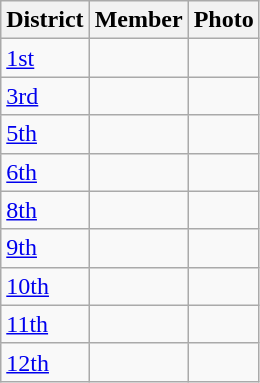<table class="wikitable sortable">
<tr>
<th>District</th>
<th>Member</th>
<th>Photo</th>
</tr>
<tr>
<td><a href='#'>1st</a></td>
<td></td>
<td></td>
</tr>
<tr>
<td><a href='#'>3rd</a></td>
<td></td>
<td></td>
</tr>
<tr>
<td><a href='#'>5th</a></td>
<td></td>
<td></td>
</tr>
<tr>
<td><a href='#'>6th</a></td>
<td></td>
<td></td>
</tr>
<tr>
<td><a href='#'>8th</a></td>
<td></td>
<td></td>
</tr>
<tr>
<td><a href='#'>9th</a></td>
<td></td>
<td></td>
</tr>
<tr>
<td><a href='#'>10th</a></td>
<td></td>
<td></td>
</tr>
<tr>
<td><a href='#'>11th</a></td>
<td></td>
<td></td>
</tr>
<tr>
<td><a href='#'>12th</a></td>
<td></td>
<td></td>
</tr>
</table>
